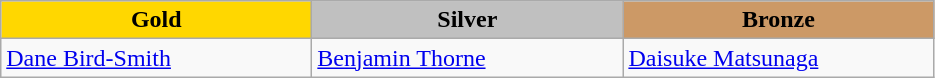<table class="wikitable" style="text-align:left">
<tr align="center">
<td width=200 bgcolor=gold><strong>Gold</strong></td>
<td width=200 bgcolor=silver><strong>Silver</strong></td>
<td width=200 bgcolor=CC9966><strong>Bronze</strong></td>
</tr>
<tr>
<td><a href='#'>Dane Bird-Smith</a><br><em></em></td>
<td><a href='#'>Benjamin Thorne</a><br><em></em></td>
<td><a href='#'>Daisuke Matsunaga</a><br><em></em></td>
</tr>
</table>
